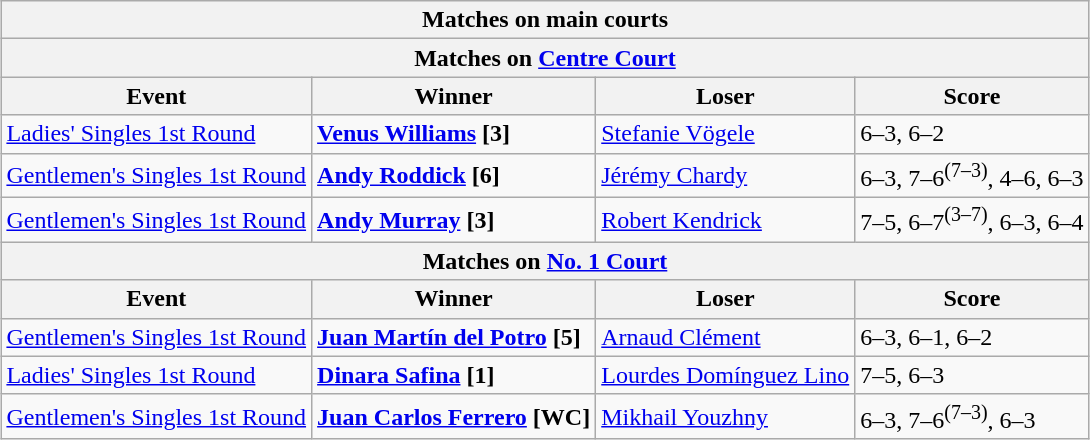<table class="wikitable collapsible uncollapsed" style="margin:auto;">
<tr>
<th colspan="4" style="white-space:nowrap;">Matches on main courts</th>
</tr>
<tr>
<th colspan="4">Matches on <a href='#'>Centre Court</a></th>
</tr>
<tr>
<th>Event</th>
<th>Winner</th>
<th>Loser</th>
<th>Score</th>
</tr>
<tr>
<td><a href='#'>Ladies' Singles 1st Round</a></td>
<td> <strong><a href='#'>Venus Williams</a> [3]</strong></td>
<td> <a href='#'>Stefanie Vögele</a></td>
<td>6–3, 6–2</td>
</tr>
<tr>
<td><a href='#'>Gentlemen's Singles 1st Round</a></td>
<td> <strong><a href='#'>Andy Roddick</a> [6]</strong></td>
<td> <a href='#'>Jérémy Chardy</a></td>
<td>6–3, 7–6<sup>(7–3)</sup>, 4–6, 6–3</td>
</tr>
<tr>
<td><a href='#'>Gentlemen's Singles 1st Round</a></td>
<td> <strong><a href='#'>Andy Murray</a> [3]</strong></td>
<td> <a href='#'>Robert Kendrick</a></td>
<td>7–5, 6–7<sup>(3–7)</sup>, 6–3, 6–4</td>
</tr>
<tr>
<th colspan="4">Matches on <a href='#'>No. 1 Court</a></th>
</tr>
<tr>
<th>Event</th>
<th>Winner</th>
<th>Loser</th>
<th>Score</th>
</tr>
<tr>
<td><a href='#'>Gentlemen's Singles 1st Round</a></td>
<td> <strong><a href='#'>Juan Martín del Potro</a> [5]</strong></td>
<td> <a href='#'>Arnaud Clément</a></td>
<td>6–3, 6–1, 6–2</td>
</tr>
<tr>
<td><a href='#'>Ladies' Singles 1st Round</a></td>
<td> <strong><a href='#'>Dinara Safina</a> [1]</strong></td>
<td> <a href='#'>Lourdes Domínguez Lino</a></td>
<td>7–5, 6–3</td>
</tr>
<tr>
<td><a href='#'>Gentlemen's Singles 1st Round</a></td>
<td> <strong><a href='#'>Juan Carlos Ferrero</a> [WC]</strong></td>
<td> <a href='#'>Mikhail Youzhny</a></td>
<td>6–3, 7–6<sup>(7–3)</sup>, 6–3</td>
</tr>
</table>
